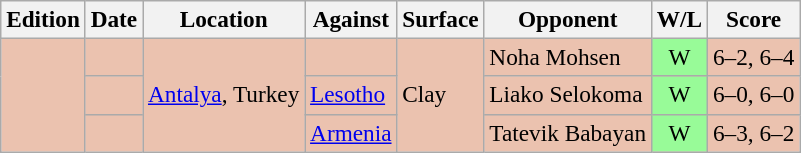<table class=wikitable style=font-size:97%>
<tr>
<th>Edition</th>
<th>Date</th>
<th>Location</th>
<th>Against</th>
<th>Surface</th>
<th>Opponent</th>
<th>W/L</th>
<th>Score</th>
</tr>
<tr bgcolor="#EBC2AF">
<td rowspan="3"></td>
<td></td>
<td rowspan="3"><a href='#'>Antalya</a>, Turkey</td>
<td> </td>
<td rowspan="3">Clay</td>
<td> Noha Mohsen</td>
<td style="text-align:center; background:#98fb98;">W</td>
<td>6–2, 6–4</td>
</tr>
<tr bgcolor="#EBC2AF">
<td></td>
<td> <a href='#'>Lesotho</a></td>
<td> Liako Selokoma</td>
<td style="text-align:center; background:#98fb98;">W</td>
<td>6–0, 6–0</td>
</tr>
<tr bgcolor="#EBC2AF">
<td></td>
<td> <a href='#'>Armenia</a></td>
<td> Tatevik Babayan</td>
<td style="text-align:center; background:#98fb98;">W</td>
<td>6–3, 6–2</td>
</tr>
</table>
